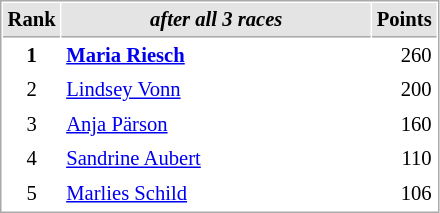<table cellspacing="1" cellpadding="3" style="border:1px solid #AAAAAA;font-size:86%">
<tr bgcolor="#E4E4E4">
<th style="border-bottom:1px solid #AAAAAA" width=10>Rank</th>
<th style="border-bottom:1px solid #AAAAAA" width=200><strong><em>after all 3 races</em></strong></th>
<th style="border-bottom:1px solid #AAAAAA" width=20>Points</th>
</tr>
<tr>
<td align="center"><strong>1</strong></td>
<td> <strong><a href='#'>Maria Riesch</a> </strong></td>
<td align="right">260</td>
</tr>
<tr>
<td align="center">2</td>
<td> <a href='#'>Lindsey Vonn</a></td>
<td align="right">200</td>
</tr>
<tr>
<td align="center">3</td>
<td> <a href='#'>Anja Pärson</a></td>
<td align="right">160</td>
</tr>
<tr>
<td align="center">4</td>
<td> <a href='#'>Sandrine Aubert</a></td>
<td align="right">110</td>
</tr>
<tr>
<td align="center">5</td>
<td> <a href='#'>Marlies Schild</a></td>
<td align="right">106</td>
</tr>
</table>
